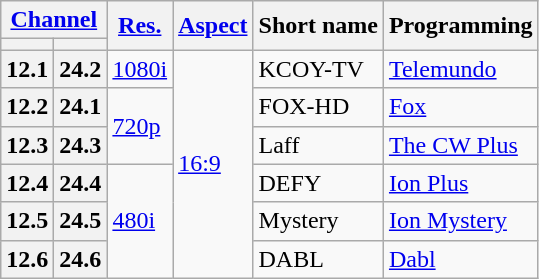<table class="wikitable">
<tr>
<th scope = "col" colspan="2"><a href='#'>Channel</a></th>
<th scope = "col" rowspan="2"><a href='#'>Res.</a></th>
<th scope = "col" rowspan="2"><a href='#'>Aspect</a></th>
<th scope = "col" rowspan="2">Short name</th>
<th scope = "col" rowspan="2">Programming</th>
</tr>
<tr>
<th scope = "col"></th>
<th></th>
</tr>
<tr>
<th scope = "row">12.1</th>
<th>24.2</th>
<td><a href='#'>1080i</a></td>
<td rowspan=6><a href='#'>16:9</a></td>
<td>KCOY-TV</td>
<td><a href='#'>Telemundo</a></td>
</tr>
<tr>
<th scope = "row">12.2</th>
<th>24.1</th>
<td rowspan=2><a href='#'>720p</a></td>
<td>FOX-HD</td>
<td><a href='#'>Fox</a></td>
</tr>
<tr>
<th scope = "row">12.3</th>
<th>24.3</th>
<td>Laff</td>
<td><a href='#'>The CW Plus</a></td>
</tr>
<tr>
<th scope = "row">12.4</th>
<th>24.4</th>
<td rowspan=3><a href='#'>480i</a></td>
<td>DEFY</td>
<td><a href='#'>Ion Plus</a></td>
</tr>
<tr>
<th scope = "row">12.5</th>
<th>24.5</th>
<td>Mystery</td>
<td><a href='#'>Ion Mystery</a></td>
</tr>
<tr>
<th scope = "row">12.6</th>
<th>24.6</th>
<td>DABL</td>
<td><a href='#'>Dabl</a></td>
</tr>
</table>
